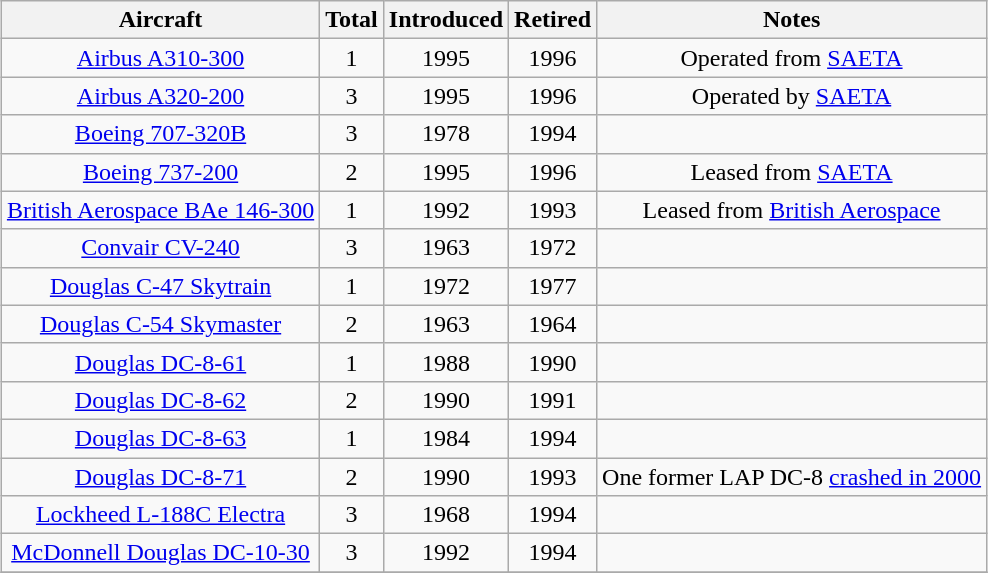<table class="wikitable" style="margin:0.5em auto; text-align:center">
<tr>
<th>Aircraft</th>
<th>Total</th>
<th>Introduced</th>
<th>Retired</th>
<th>Notes</th>
</tr>
<tr>
<td><a href='#'>Airbus A310-300</a></td>
<td>1</td>
<td>1995</td>
<td>1996</td>
<td>Operated from <a href='#'>SAETA</a></td>
</tr>
<tr>
<td><a href='#'>Airbus A320-200</a></td>
<td>3</td>
<td>1995</td>
<td>1996</td>
<td>Operated by <a href='#'>SAETA</a></td>
</tr>
<tr>
<td><a href='#'>Boeing 707-320B</a></td>
<td>3</td>
<td>1978</td>
<td>1994</td>
<td></td>
</tr>
<tr>
<td><a href='#'>Boeing 737-200</a></td>
<td>2</td>
<td>1995</td>
<td>1996</td>
<td>Leased from <a href='#'>SAETA</a></td>
</tr>
<tr>
<td><a href='#'>British Aerospace BAe 146-300</a></td>
<td>1</td>
<td>1992</td>
<td>1993</td>
<td>Leased from <a href='#'>British Aerospace</a></td>
</tr>
<tr>
<td><a href='#'>Convair CV-240</a></td>
<td>3</td>
<td>1963</td>
<td>1972</td>
<td></td>
</tr>
<tr>
<td><a href='#'>Douglas C-47 Skytrain</a></td>
<td>1</td>
<td>1972</td>
<td>1977</td>
<td></td>
</tr>
<tr>
<td><a href='#'>Douglas C-54 Skymaster</a></td>
<td>2</td>
<td>1963</td>
<td>1964</td>
<td></td>
</tr>
<tr>
<td><a href='#'>Douglas DC-8-61</a></td>
<td>1</td>
<td>1988</td>
<td>1990</td>
<td></td>
</tr>
<tr>
<td><a href='#'>Douglas DC-8-62</a></td>
<td>2</td>
<td>1990</td>
<td>1991</td>
<td></td>
</tr>
<tr>
<td><a href='#'>Douglas DC-8-63</a></td>
<td>1</td>
<td>1984</td>
<td>1994</td>
<td></td>
</tr>
<tr>
<td><a href='#'>Douglas DC-8-71</a></td>
<td>2</td>
<td>1990</td>
<td>1993</td>
<td>One former LAP DC-8 <a href='#'>crashed in 2000</a></td>
</tr>
<tr>
<td><a href='#'>Lockheed L-188C Electra</a></td>
<td>3</td>
<td>1968</td>
<td>1994</td>
<td></td>
</tr>
<tr>
<td><a href='#'>McDonnell Douglas DC-10-30</a></td>
<td>3</td>
<td>1992</td>
<td>1994</td>
<td></td>
</tr>
<tr>
</tr>
</table>
